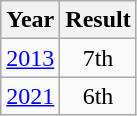<table class="wikitable" style="text-align:center">
<tr>
<th>Year</th>
<th>Result</th>
</tr>
<tr>
<td><a href='#'>2013</a></td>
<td>7th</td>
</tr>
<tr>
<td><a href='#'>2021</a></td>
<td>6th</td>
</tr>
</table>
